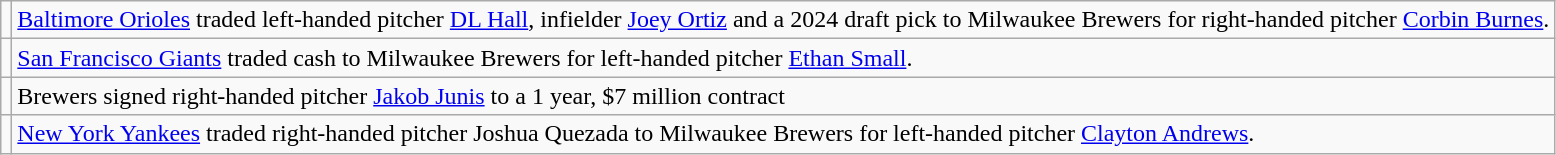<table class="wikitable">
<tr>
<td></td>
<td><a href='#'>Baltimore Orioles</a> traded left-handed pitcher <a href='#'>DL Hall</a>, infielder <a href='#'>Joey Ortiz</a> and a 2024 draft pick to Milwaukee Brewers for right-handed pitcher <a href='#'>Corbin Burnes</a>.</td>
</tr>
<tr>
<td></td>
<td><a href='#'>San Francisco Giants</a> traded cash to Milwaukee Brewers for left-handed pitcher <a href='#'>Ethan Small</a>.</td>
</tr>
<tr>
<td></td>
<td>Brewers signed right-handed pitcher <a href='#'>Jakob Junis</a> to a 1 year, $7 million contract</td>
</tr>
<tr>
<td></td>
<td><a href='#'>New York Yankees</a> traded right-handed pitcher Joshua Quezada to Milwaukee Brewers for left-handed pitcher <a href='#'>Clayton Andrews</a>.</td>
</tr>
</table>
